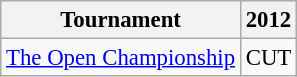<table class="wikitable" style="font-size:95%;text-align:center;">
<tr>
<th>Tournament</th>
<th>2012</th>
</tr>
<tr>
<td align=left><a href='#'>The Open Championship</a></td>
<td>CUT</td>
</tr>
</table>
